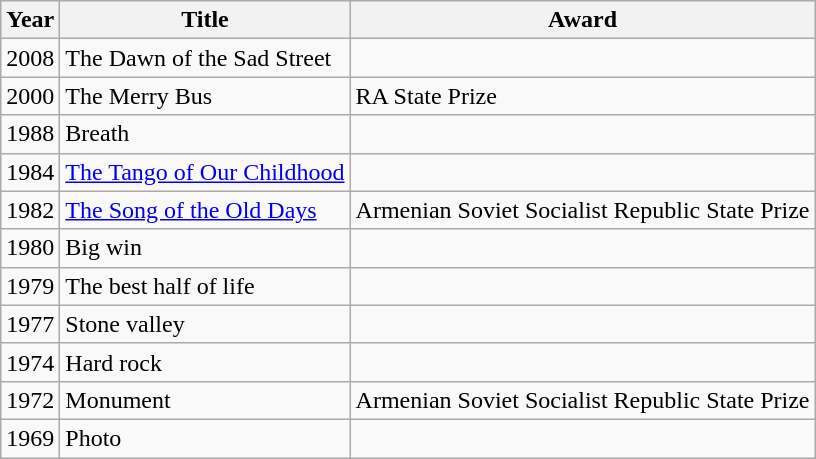<table class="wikitable">
<tr>
<th>Year</th>
<th>Title</th>
<th>Award</th>
</tr>
<tr>
<td>2008</td>
<td>The Dawn of the Sad Street</td>
<td></td>
</tr>
<tr>
<td>2000</td>
<td>The Merry Bus</td>
<td>RA State Prize</td>
</tr>
<tr>
<td>1988</td>
<td>Breath</td>
<td></td>
</tr>
<tr>
<td>1984</td>
<td><a href='#'>The Tango of Our Childhood</a></td>
<td></td>
</tr>
<tr>
<td>1982</td>
<td><a href='#'>The Song of the Old Days</a></td>
<td>Armenian Soviet Socialist Republic State Prize</td>
</tr>
<tr>
<td>1980</td>
<td>Big win</td>
<td></td>
</tr>
<tr>
<td>1979</td>
<td>The best half of life</td>
<td></td>
</tr>
<tr>
<td>1977</td>
<td>Stone valley</td>
<td></td>
</tr>
<tr>
<td>1974</td>
<td>Hard rock</td>
<td></td>
</tr>
<tr>
<td>1972</td>
<td>Monument</td>
<td>Armenian Soviet Socialist Republic State Prize</td>
</tr>
<tr>
<td>1969</td>
<td>Photo</td>
<td></td>
</tr>
</table>
